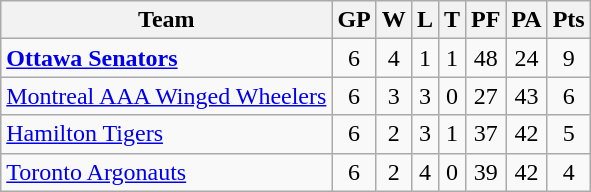<table class="wikitable">
<tr>
<th>Team</th>
<th>GP</th>
<th>W</th>
<th>L</th>
<th>T</th>
<th>PF</th>
<th>PA</th>
<th>Pts</th>
</tr>
<tr align="center">
<td align="left"><strong><a href='#'>Ottawa Senators</a></strong></td>
<td>6</td>
<td>4</td>
<td>1</td>
<td>1</td>
<td>48</td>
<td>24</td>
<td>9</td>
</tr>
<tr align="center">
<td align="left"><a href='#'>Montreal AAA Winged Wheelers</a></td>
<td>6</td>
<td>3</td>
<td>3</td>
<td>0</td>
<td>27</td>
<td>43</td>
<td>6</td>
</tr>
<tr align="center">
<td align="left"><a href='#'>Hamilton Tigers</a></td>
<td>6</td>
<td>2</td>
<td>3</td>
<td>1</td>
<td>37</td>
<td>42</td>
<td>5</td>
</tr>
<tr align="center">
<td align="left"><a href='#'>Toronto Argonauts</a></td>
<td>6</td>
<td>2</td>
<td>4</td>
<td>0</td>
<td>39</td>
<td>42</td>
<td>4</td>
</tr>
</table>
